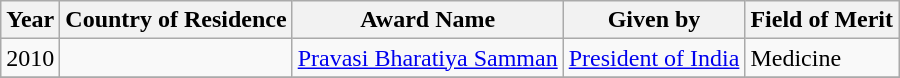<table class="wikitable">
<tr>
<th>Year</th>
<th>Country of Residence</th>
<th>Award Name</th>
<th>Given by</th>
<th>Field of Merit</th>
</tr>
<tr>
<td>2010</td>
<td></td>
<td><a href='#'>Pravasi Bharatiya Samman</a></td>
<td><a href='#'>President of India</a></td>
<td>Medicine</td>
</tr>
<tr>
</tr>
</table>
